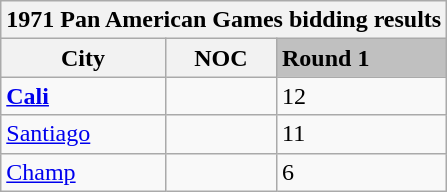<table class="wikitable">
<tr>
<th colspan="7">1971 Pan American Games bidding results</th>
</tr>
<tr>
<th>City</th>
<th>NOC</th>
<td bgcolor="silver"><strong>Round 1</strong></td>
</tr>
<tr>
<td><strong><a href='#'>Cali</a></strong></td>
<td><strong></strong></td>
<td>12</td>
</tr>
<tr>
<td><a href='#'>Santiago</a></td>
<td></td>
<td>11</td>
</tr>
<tr>
<td><a href='#'>Champ</a></td>
<td></td>
<td>6</td>
</tr>
</table>
